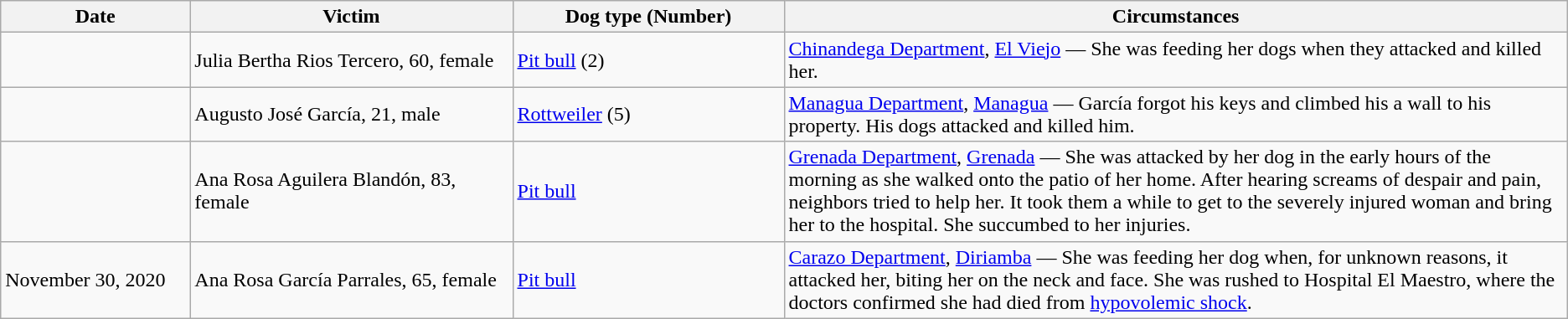<table class="wikitable sortable">
<tr>
<th width="85">Date</th>
<th style="width:150px;">Victim</th>
<th style="width:125px;">Dog type (Number)</th>
<th width="50%">Circumstances</th>
</tr>
<tr>
<td></td>
<td>Julia Bertha Rios Tercero, 60, female</td>
<td><a href='#'>Pit bull</a> (2)</td>
<td><a href='#'>Chinandega Department</a>, <a href='#'>El Viejo</a> — She was feeding her dogs when they attacked and killed her.</td>
</tr>
<tr>
<td></td>
<td>Augusto José García, 21, male</td>
<td><a href='#'>Rottweiler</a> (5)</td>
<td><a href='#'>Managua Department</a>, <a href='#'>Managua</a> — García forgot his keys and climbed his a wall to his property. His dogs attacked and killed him.</td>
</tr>
<tr>
<td></td>
<td>Ana Rosa Aguilera Blandón, 83, female</td>
<td><a href='#'>Pit bull</a></td>
<td><a href='#'>Grenada Department</a>, <a href='#'>Grenada</a> — She was attacked by her dog in the early hours of the morning as she walked onto the patio of her home. After hearing screams of despair and pain, neighbors tried to help her. It took them a while to get to the severely injured woman and bring her to the hospital. She succumbed to her injuries.</td>
</tr>
<tr>
<td>November 30, 2020</td>
<td>Ana Rosa García Parrales, 65, female</td>
<td><a href='#'>Pit bull</a></td>
<td><a href='#'>Carazo Department</a>, <a href='#'>Diriamba</a> — She was feeding her dog when, for unknown reasons, it attacked her, biting her on the neck and face. She was rushed to Hospital El Maestro, where the doctors confirmed she had died from <a href='#'>hypovolemic shock</a>.</td>
</tr>
</table>
